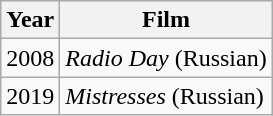<table class="wikitable">
<tr>
<th>Year</th>
<th>Film</th>
</tr>
<tr>
<td>2008</td>
<td><em>Radio Day</em> (Russian)</td>
</tr>
<tr>
<td>2019</td>
<td><em>Mistresses</em> (Russian)</td>
</tr>
</table>
